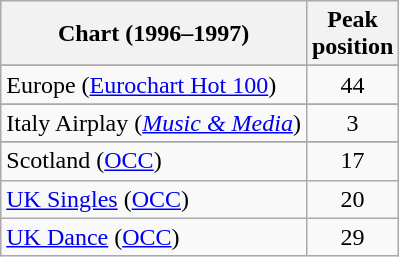<table class="wikitable sortable">
<tr>
<th>Chart (1996–1997)</th>
<th>Peak<br>position</th>
</tr>
<tr>
</tr>
<tr>
<td>Europe (<a href='#'>Eurochart Hot 100</a>)</td>
<td align=center>44</td>
</tr>
<tr>
</tr>
<tr>
</tr>
<tr>
<td>Italy Airplay (<em><a href='#'>Music & Media</a></em>)</td>
<td align=center>3</td>
</tr>
<tr>
</tr>
<tr>
<td>Scotland (<a href='#'>OCC</a>)</td>
<td align=center>17</td>
</tr>
<tr>
<td><a href='#'>UK Singles</a> (<a href='#'>OCC</a>)</td>
<td align=center>20</td>
</tr>
<tr>
<td><a href='#'>UK Dance</a> (<a href='#'>OCC</a>)</td>
<td align=center>29</td>
</tr>
</table>
